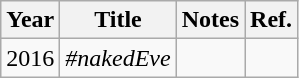<table class="wikitable">
<tr>
<th>Year</th>
<th>Title</th>
<th>Notes</th>
<th>Ref.</th>
</tr>
<tr>
<td>2016</td>
<td><em>#nakedEve</em></td>
<td></td>
<td></td>
</tr>
</table>
